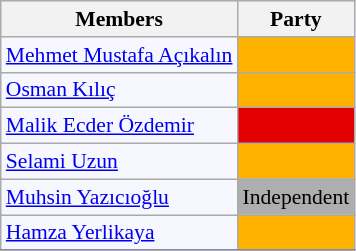<table class=wikitable style="border:1px solid #8888aa; background-color:#f7f8ff; padding:0px; font-size:90%;">
<tr>
<th>Members</th>
<th colspan="2">Party</th>
</tr>
<tr>
<td><a href='#'>Mehmet Mustafa Açıkalın</a></td>
<td style="background: #ffb300"></td>
</tr>
<tr>
<td><a href='#'>Osman Kılıç</a></td>
<td style="background: #ffb300"></td>
</tr>
<tr>
<td><a href='#'>Malik Ecder Özdemir</a></td>
<td style="background: #e30000"></td>
</tr>
<tr>
<td><a href='#'>Selami Uzun</a></td>
<td style="background: #ffb300"></td>
</tr>
<tr>
<td><a href='#'>Muhsin Yazıcıoğlu</a></td>
<td style="background: #AEAEAE">Independent</td>
</tr>
<tr>
<td><a href='#'>Hamza Yerlikaya</a></td>
<td style="background: #ffb300"></td>
</tr>
<tr>
</tr>
</table>
